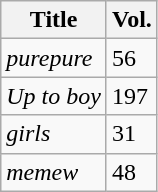<table class="wikitable">
<tr>
<th>Title</th>
<th>Vol.</th>
</tr>
<tr>
<td><em>purepure</em></td>
<td>56</td>
</tr>
<tr>
<td><em>Up to boy</em></td>
<td>197</td>
</tr>
<tr>
<td><em>girls</em></td>
<td>31</td>
</tr>
<tr>
<td><em>memew</em></td>
<td>48</td>
</tr>
</table>
